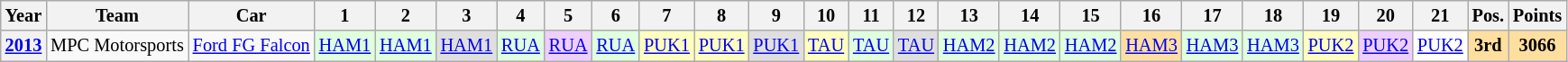<table class="wikitable" style="text-align:center; font-size:85%">
<tr>
<th>Year</th>
<th>Team</th>
<th>Car</th>
<th>1</th>
<th>2</th>
<th>3</th>
<th>4</th>
<th>5</th>
<th>6</th>
<th>7</th>
<th>8</th>
<th>9</th>
<th>10</th>
<th>11</th>
<th>12</th>
<th>13</th>
<th>14</th>
<th>15</th>
<th>16</th>
<th>17</th>
<th>18</th>
<th>19</th>
<th>20</th>
<th>21</th>
<th>Pos.</th>
<th>Points</th>
</tr>
<tr>
<th><a href='#'>2013</a></th>
<td>MPC Motorsports</td>
<td><a href='#'>Ford FG Falcon</a></td>
<td style=background:#dfffdf><a href='#'>HAM1</a><br></td>
<td style=background:#dfffdf><a href='#'>HAM1</a><br></td>
<td style=background:#dfdfdf><a href='#'>HAM1</a><br></td>
<td style=background:#dfffdf><a href='#'>RUA</a><br></td>
<td style=background:#efcfff><a href='#'>RUA</a><br></td>
<td style=background:#dfffdf><a href='#'>RUA</a><br></td>
<td style=background:#ffffbf><a href='#'>PUK1</a><br></td>
<td style=background:#ffffbf><a href='#'>PUK1</a><br></td>
<td style=background:#dfdfdf><a href='#'>PUK1</a><br></td>
<td style=background:#ffffbf><a href='#'>TAU</a><br></td>
<td style=background:#dfffdf><a href='#'>TAU</a><br></td>
<td style=background:#dfdfdf><a href='#'>TAU</a><br></td>
<td style=background:#dfffdf><a href='#'>HAM2</a><br></td>
<td style=background:#dfffdf><a href='#'>HAM2</a><br></td>
<td style=background:#dfffdf><a href='#'>HAM2</a><br></td>
<td style=background:#ffdf9f><a href='#'>HAM3</a><br></td>
<td style=background:#dfffdf><a href='#'>HAM3</a><br></td>
<td style=background:#dfffdf><a href='#'>HAM3</a><br></td>
<td style=background:#ffffbf><a href='#'>PUK2</a><br></td>
<td style=background:#efcfff><a href='#'>PUK2</a><br></td>
<td style=background:#ffffff><a href='#'>PUK2</a><br></td>
<td style=background:#ffdf9f><strong>3rd</strong></td>
<td style=background:#ffdf9f><strong>3066</strong></td>
</tr>
</table>
